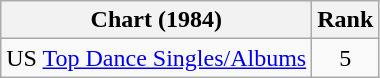<table class="wikitable">
<tr>
<th>Chart (1984)</th>
<th>Rank</th>
</tr>
<tr>
<td>US <a href='#'>Top Dance Singles/Albums</a></td>
<td align="center">5</td>
</tr>
</table>
